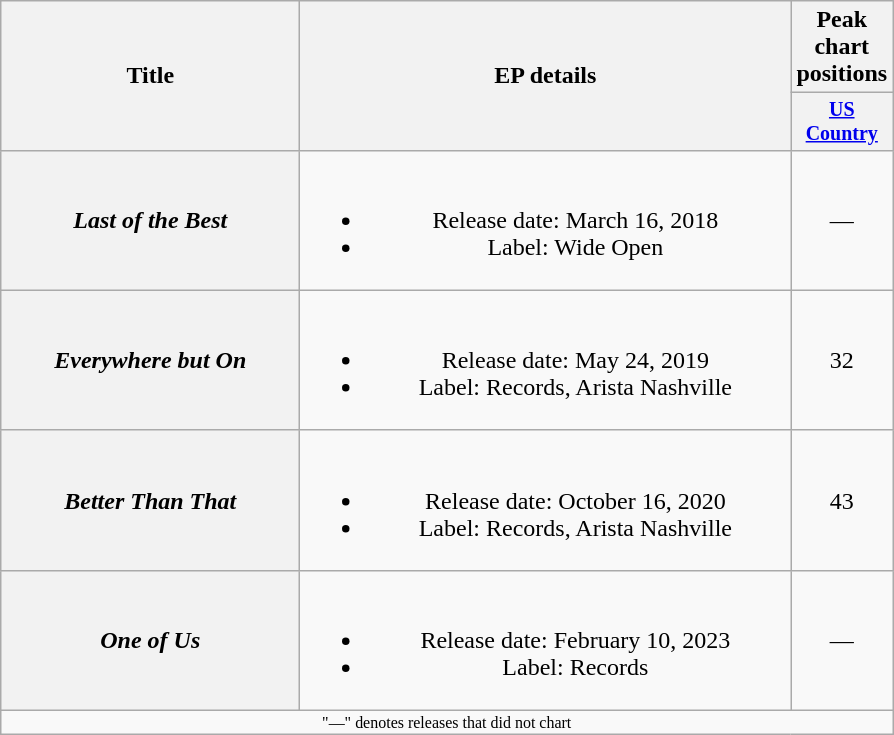<table class="wikitable plainrowheaders" style="text-align:center;">
<tr>
<th rowspan="2" style="width:12em;">Title</th>
<th rowspan="2" style="width:20em;">EP details</th>
<th>Peak chart positions</th>
</tr>
<tr style="font-size:smaller;">
<th style="width:45px;"><a href='#'>US<br>Country</a><br></th>
</tr>
<tr>
<th scope="row"><em>Last of the Best</em></th>
<td><br><ul><li>Release date: March 16, 2018</li><li>Label: Wide Open</li></ul></td>
<td>—</td>
</tr>
<tr>
<th scope="row"><em>Everywhere but On</em></th>
<td><br><ul><li>Release date: May 24, 2019</li><li>Label: Records, Arista Nashville</li></ul></td>
<td>32</td>
</tr>
<tr>
<th scope="row"><em>Better Than That</em></th>
<td><br><ul><li>Release date: October 16, 2020</li><li>Label: Records, Arista Nashville</li></ul></td>
<td>43</td>
</tr>
<tr>
<th scope="row"><em>One of Us</em></th>
<td><br><ul><li>Release date: February 10, 2023</li><li>Label: Records</li></ul></td>
<td>—</td>
</tr>
<tr>
<td colspan="6" style="font-size:8pt">"—" denotes releases that did not chart</td>
</tr>
</table>
